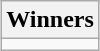<table class=wikitable style="text-align:center; margin:auto">
<tr>
<th>Winners</th>
</tr>
<tr>
<td></td>
</tr>
</table>
